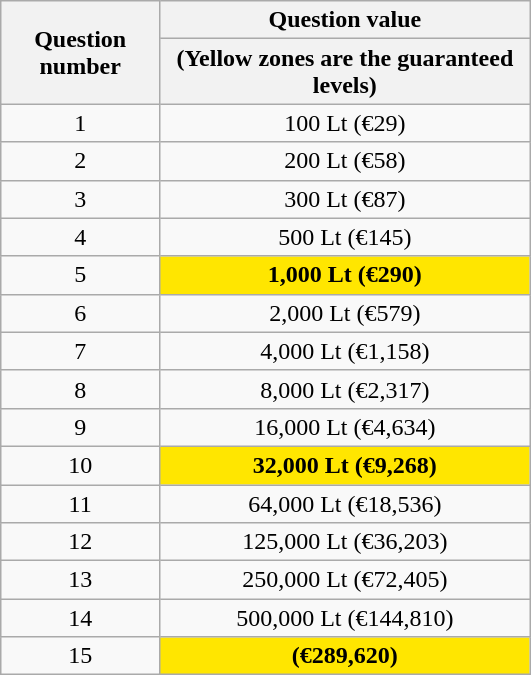<table class="wikitable" style="text-align:center; border:1px;; cellpadding:2; cellspacing:0; width:28%;">
<tr>
<th rowspan="2" style="width: 30%">Question number</th>
<th>Question value</th>
</tr>
<tr>
<th style="width: 70%">(Yellow zones are the guaranteed levels)</th>
</tr>
<tr>
<td>1</td>
<td><span>100 Lt (€29)</span></td>
</tr>
<tr>
<td>2</td>
<td><span>200 Lt (€58)</span></td>
</tr>
<tr>
<td>3</td>
<td><span>300 Lt (€87)</span></td>
</tr>
<tr>
<td>4</td>
<td><span>500 Lt (€145)</span></td>
</tr>
<tr>
<td>5</td>
<td style="background: #FFE600"><span><strong>1,000 Lt (€290)</strong></span></td>
</tr>
<tr>
<td>6</td>
<td><span>2,000 Lt (€579)</span></td>
</tr>
<tr>
<td>7</td>
<td><span>4,000 Lt (€1,158)</span></td>
</tr>
<tr>
<td>8</td>
<td><span>8,000 Lt (€2,317)</span></td>
</tr>
<tr>
<td>9</td>
<td><span>16,000 Lt (€4,634)</span></td>
</tr>
<tr>
<td>10</td>
<td style="background: #FFE600"><span><strong>32,000 Lt (€9,268)</strong></span></td>
</tr>
<tr>
<td>11</td>
<td><span>64,000 Lt (€18,536)</span></td>
</tr>
<tr>
<td>12</td>
<td><span>125,000 Lt (€36,203)</span></td>
</tr>
<tr>
<td>13</td>
<td><span>250,000 Lt (€72,405)</span></td>
</tr>
<tr>
<td>14</td>
<td><span>500,000 Lt (€144,810)</span></td>
</tr>
<tr>
<td>15</td>
<td style="background: #FFE600"><span><strong> (€289,620)</strong></span></td>
</tr>
</table>
